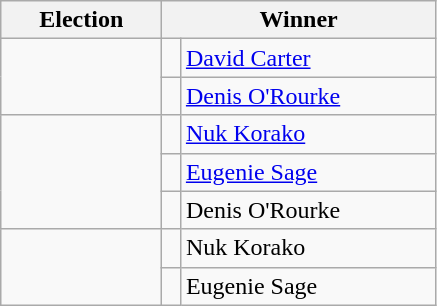<table class=wikitable>
<tr>
<th width=100>Election</th>
<th colspan=2 width=175>Winner</th>
</tr>
<tr>
<td rowspan=2></td>
<td width=5 bgcolor=></td>
<td><a href='#'>David Carter</a></td>
</tr>
<tr>
<td bgcolor=></td>
<td><a href='#'>Denis O'Rourke</a></td>
</tr>
<tr>
<td rowspan=3></td>
<td bgcolor=></td>
<td><a href='#'>Nuk Korako</a></td>
</tr>
<tr>
<td bgcolor=></td>
<td><a href='#'>Eugenie Sage</a></td>
</tr>
<tr>
<td bgcolor=></td>
<td>Denis O'Rourke</td>
</tr>
<tr>
<td rowspan=2></td>
<td bgcolor=></td>
<td>Nuk Korako</td>
</tr>
<tr>
<td bgcolor=></td>
<td>Eugenie Sage</td>
</tr>
</table>
